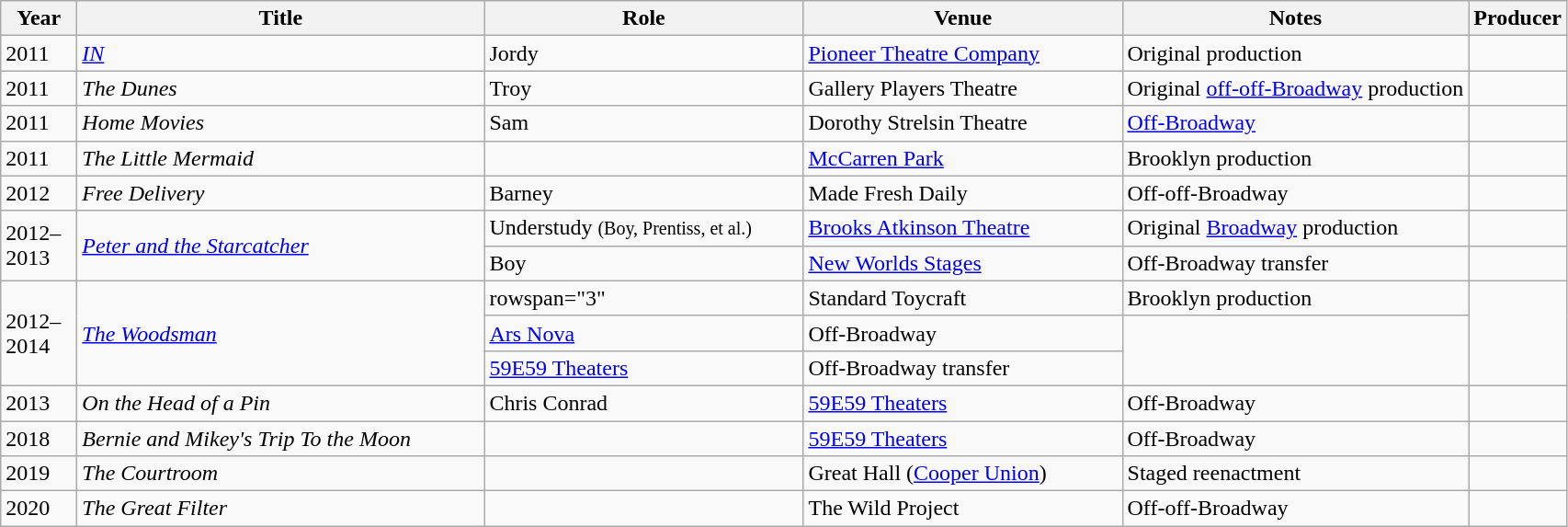<table class="wikitable sortable plainrowheaders">
<tr>
<th scope="col" style="width:3em;">Year</th>
<th scope="col" style="width:18em;">Title</th>
<th scope="col" style="width:14em;">Role</th>
<th scope="col" style="width:14em;">Venue</th>
<th class="unsortable" scope="col">Notes</th>
<th>Producer</th>
</tr>
<tr>
<td>2011</td>
<td><em><a href='#'>IN</a></em></td>
<td>Jordy</td>
<td><a href='#'>Pioneer Theatre Company</a></td>
<td>Original production</td>
<td></td>
</tr>
<tr>
<td>2011</td>
<td><em>The Dunes</em></td>
<td>Troy</td>
<td>Gallery Players Theatre</td>
<td>Original <a href='#'>off-off-Broadway</a> production</td>
<td></td>
</tr>
<tr>
<td>2011</td>
<td><em>Home Movies</em></td>
<td>Sam</td>
<td>Dorothy Strelsin Theatre</td>
<td><a href='#'>Off-Broadway</a></td>
<td style="text-align: center;"></td>
</tr>
<tr>
<td>2011</td>
<td><em>The Little Mermaid</em></td>
<td></td>
<td><a href='#'>McCarren Park</a></td>
<td>Brooklyn production</td>
<td style="text-align: center;"></td>
</tr>
<tr>
<td>2012</td>
<td><em>Free Delivery</em></td>
<td>Barney</td>
<td>Made Fresh Daily</td>
<td>Off-off-Broadway</td>
<td style="text-align: center;"></td>
</tr>
<tr>
<td rowspan="2">2012–2013</td>
<td rowspan="2"><em><a href='#'>Peter and the Starcatcher</a></em></td>
<td>Understudy <small>(Boy, Prentiss, et al.)</small></td>
<td><a href='#'>Brooks Atkinson Theatre</a></td>
<td>Original <a href='#'>Broadway</a> production</td>
<td></td>
</tr>
<tr>
<td>Boy</td>
<td><a href='#'>New Worlds Stages</a></td>
<td>Off-Broadway transfer</td>
<td></td>
</tr>
<tr>
<td rowspan="3">2012–2014</td>
<td rowspan="3"><em><a href='#'>The Woodsman</a></em></td>
<td>rowspan="3" </td>
<td>Standard Toycraft</td>
<td>Brooklyn production</td>
<td rowspan="3" style="text-align: center;"></td>
</tr>
<tr>
<td><a href='#'>Ars Nova</a></td>
<td>Off-Broadway</td>
</tr>
<tr>
<td><a href='#'>59E59 Theaters</a></td>
<td>Off-Broadway transfer</td>
</tr>
<tr>
<td>2013</td>
<td><em>On the Head of a Pin</em></td>
<td>Chris Conrad</td>
<td><a href='#'>59E59 Theaters</a></td>
<td>Off-Broadway</td>
<td style="text-align: center;"></td>
</tr>
<tr>
<td>2018</td>
<td><em>Bernie and Mikey's Trip To the Moon</em></td>
<td></td>
<td><a href='#'>59E59 Theaters</a></td>
<td>Off-Broadway</td>
<td style="text-align: center;"></td>
</tr>
<tr>
<td>2019</td>
<td><em>The Courtroom</em></td>
<td></td>
<td>Great Hall (<a href='#'>Cooper Union</a>)</td>
<td>Staged reenactment</td>
<td></td>
</tr>
<tr>
<td>2020</td>
<td><em>The Great Filter</em></td>
<td></td>
<td>The Wild Project</td>
<td>Off-off-Broadway</td>
<td></td>
</tr>
</table>
